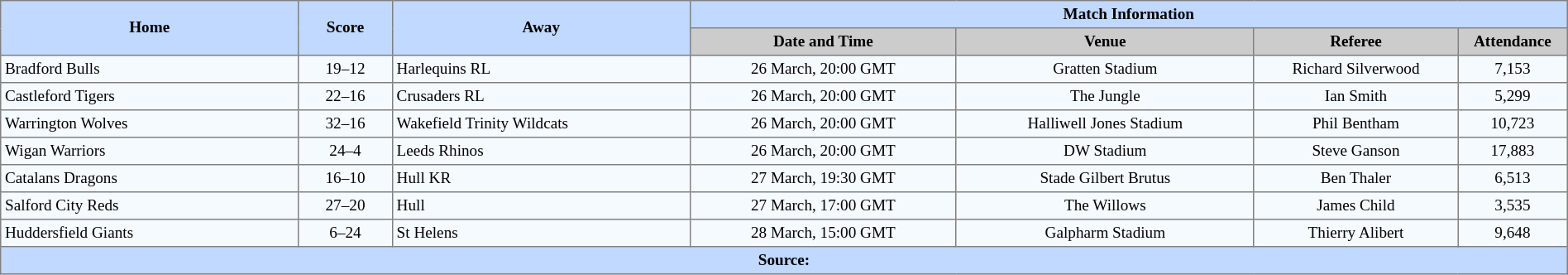<table border=1 style="border-collapse:collapse; font-size:80%; text-align:center;" cellpadding=3 cellspacing=0 width=100%>
<tr bgcolor=#C1D8FF>
<th rowspan=2 width=19%>Home</th>
<th rowspan=2 width=6%>Score</th>
<th rowspan=2 width=19%>Away</th>
<th colspan=6>Match Information</th>
</tr>
<tr bgcolor=#CCCCCC>
<th width=17%>Date and Time</th>
<th width=19%>Venue</th>
<th width=13%>Referee</th>
<th width=7%>Attendance</th>
</tr>
<tr bgcolor=#F5FAFF>
<td align=left> Bradford Bulls</td>
<td>19–12</td>
<td align=left> Harlequins RL</td>
<td>26 March, 20:00 GMT</td>
<td>Gratten Stadium</td>
<td>Richard Silverwood</td>
<td>7,153</td>
</tr>
<tr bgcolor=#F5FAFF>
<td align=left> Castleford Tigers</td>
<td>22–16</td>
<td align=left> Crusaders RL</td>
<td>26 March, 20:00 GMT</td>
<td>The Jungle</td>
<td>Ian Smith</td>
<td>5,299</td>
</tr>
<tr bgcolor=#F5FAFF>
<td align=left> Warrington Wolves</td>
<td>32–16</td>
<td align=left> Wakefield Trinity Wildcats</td>
<td>26 March, 20:00 GMT</td>
<td>Halliwell Jones Stadium</td>
<td>Phil Bentham</td>
<td>10,723</td>
</tr>
<tr bgcolor=#F5FAFF>
<td align=left> Wigan Warriors</td>
<td>24–4</td>
<td align=left> Leeds Rhinos</td>
<td>26 March, 20:00 GMT</td>
<td>DW Stadium</td>
<td>Steve Ganson</td>
<td>17,883</td>
</tr>
<tr bgcolor=#F5FAFF>
<td align=left> Catalans Dragons</td>
<td>16–10</td>
<td align=left> Hull KR</td>
<td>27 March, 19:30 GMT</td>
<td>Stade Gilbert Brutus</td>
<td>Ben Thaler</td>
<td>6,513</td>
</tr>
<tr bgcolor=#F5FAFF>
<td align=left> Salford City Reds</td>
<td>27–20</td>
<td align=left> Hull</td>
<td>27 March, 17:00 GMT</td>
<td>The Willows</td>
<td>James Child</td>
<td>3,535</td>
</tr>
<tr bgcolor=#F5FAFF>
<td align=left> Huddersfield Giants</td>
<td>6–24</td>
<td align=left> St Helens</td>
<td>28 March, 15:00 GMT</td>
<td>Galpharm Stadium</td>
<td>Thierry Alibert</td>
<td>9,648</td>
</tr>
<tr bgcolor=#C1D8FF>
<th colspan="12">Source:</th>
</tr>
</table>
